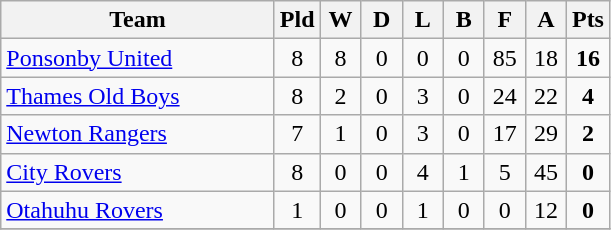<table class="wikitable" style="text-align:center;">
<tr>
<th width=175>Team</th>
<th width=20 abbr="Played">Pld</th>
<th width=20 abbr="Won">W</th>
<th width=20 abbr="Drawn">D</th>
<th width=20 abbr="Lost">L</th>
<th width=20 abbr="Bye">B</th>
<th width=20 abbr="For">F</th>
<th width=20 abbr="Against">A</th>
<th width=20 abbr="Points">Pts</th>
</tr>
<tr>
<td style="text-align:left;"><a href='#'>Ponsonby United</a></td>
<td>8</td>
<td>8</td>
<td>0</td>
<td>0</td>
<td>0</td>
<td>85</td>
<td>18</td>
<td><strong>16</strong></td>
</tr>
<tr>
<td style="text-align:left;"><a href='#'>Thames Old Boys</a></td>
<td>8</td>
<td>2</td>
<td>0</td>
<td>3</td>
<td>0</td>
<td>24</td>
<td>22</td>
<td><strong>4</strong></td>
</tr>
<tr>
<td style="text-align:left;"><a href='#'>Newton Rangers</a></td>
<td>7</td>
<td>1</td>
<td>0</td>
<td>3</td>
<td>0</td>
<td>17</td>
<td>29</td>
<td><strong>2</strong></td>
</tr>
<tr>
<td style="text-align:left;"><a href='#'>City Rovers</a></td>
<td>8</td>
<td>0</td>
<td>0</td>
<td>4</td>
<td>1</td>
<td>5</td>
<td>45</td>
<td><strong>0</strong></td>
</tr>
<tr>
<td style="text-align:left;"><a href='#'>Otahuhu Rovers</a></td>
<td>1</td>
<td>0</td>
<td>0</td>
<td>1</td>
<td>0</td>
<td>0</td>
<td>12</td>
<td><strong>0</strong></td>
</tr>
<tr>
</tr>
</table>
